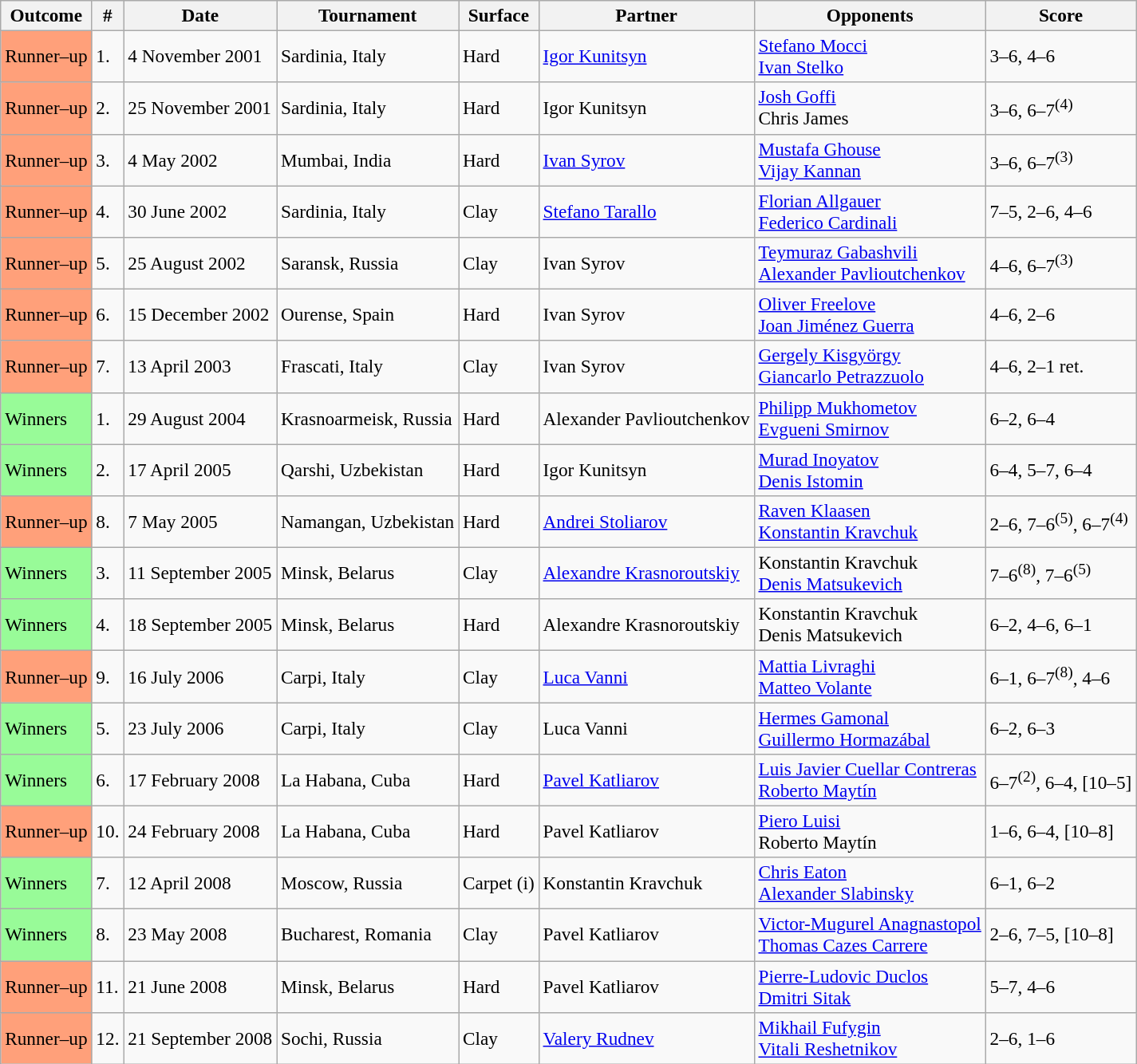<table class="sortable wikitable" style="font-size:97%;">
<tr>
<th>Outcome</th>
<th>#</th>
<th>Date</th>
<th>Tournament</th>
<th>Surface</th>
<th>Partner</th>
<th>Opponents</th>
<th>Score</th>
</tr>
<tr>
<td bgcolor="FFA07A">Runner–up</td>
<td>1.</td>
<td>4 November 2001</td>
<td>Sardinia, Italy</td>
<td>Hard</td>
<td> <a href='#'>Igor Kunitsyn</a></td>
<td> <a href='#'>Stefano Mocci</a> <br>  <a href='#'>Ivan Stelko</a></td>
<td>3–6, 4–6</td>
</tr>
<tr>
<td bgcolor="FFA07A">Runner–up</td>
<td>2.</td>
<td>25 November 2001</td>
<td>Sardinia, Italy</td>
<td>Hard</td>
<td> Igor Kunitsyn</td>
<td> <a href='#'>Josh Goffi</a> <br>  Chris James</td>
<td>3–6, 6–7<sup>(4)</sup></td>
</tr>
<tr>
<td bgcolor="FFA07A">Runner–up</td>
<td>3.</td>
<td>4 May 2002</td>
<td>Mumbai, India</td>
<td>Hard</td>
<td> <a href='#'>Ivan Syrov</a></td>
<td> <a href='#'>Mustafa Ghouse</a> <br>  <a href='#'>Vijay Kannan</a></td>
<td>3–6, 6–7<sup>(3)</sup></td>
</tr>
<tr>
<td bgcolor="FFA07A">Runner–up</td>
<td>4.</td>
<td>30 June 2002</td>
<td>Sardinia, Italy</td>
<td>Clay</td>
<td> <a href='#'>Stefano Tarallo</a></td>
<td> <a href='#'>Florian Allgauer</a> <br>  <a href='#'>Federico Cardinali</a></td>
<td>7–5, 2–6, 4–6</td>
</tr>
<tr>
<td bgcolor="FFA07A">Runner–up</td>
<td>5.</td>
<td>25 August 2002</td>
<td>Saransk, Russia</td>
<td>Clay</td>
<td> Ivan Syrov</td>
<td> <a href='#'>Teymuraz Gabashvili</a> <br>  <a href='#'>Alexander Pavlioutchenkov</a></td>
<td>4–6, 6–7<sup>(3)</sup></td>
</tr>
<tr>
<td bgcolor="FFA07A">Runner–up</td>
<td>6.</td>
<td>15 December 2002</td>
<td>Ourense, Spain</td>
<td>Hard</td>
<td> Ivan Syrov</td>
<td> <a href='#'>Oliver Freelove</a> <br>  <a href='#'>Joan Jiménez Guerra</a></td>
<td>4–6, 2–6</td>
</tr>
<tr>
<td bgcolor="FFA07A">Runner–up</td>
<td>7.</td>
<td>13 April 2003</td>
<td>Frascati, Italy</td>
<td>Clay</td>
<td> Ivan Syrov</td>
<td> <a href='#'>Gergely Kisgyörgy</a> <br>  <a href='#'>Giancarlo Petrazzuolo</a></td>
<td>4–6, 2–1 ret.</td>
</tr>
<tr>
<td bgcolor="98FB98">Winners</td>
<td>1.</td>
<td>29 August 2004</td>
<td>Krasnoarmeisk, Russia</td>
<td>Hard</td>
<td> Alexander Pavlioutchenkov</td>
<td> <a href='#'>Philipp Mukhometov</a> <br>  <a href='#'>Evgueni Smirnov</a></td>
<td>6–2, 6–4</td>
</tr>
<tr>
<td bgcolor="98FB98">Winners</td>
<td>2.</td>
<td>17 April 2005</td>
<td>Qarshi, Uzbekistan</td>
<td>Hard</td>
<td> Igor Kunitsyn</td>
<td> <a href='#'>Murad Inoyatov</a> <br>  <a href='#'>Denis Istomin</a></td>
<td>6–4, 5–7, 6–4</td>
</tr>
<tr>
<td bgcolor="FFA07A">Runner–up</td>
<td>8.</td>
<td>7 May 2005</td>
<td>Namangan, Uzbekistan</td>
<td>Hard</td>
<td> <a href='#'>Andrei Stoliarov</a></td>
<td> <a href='#'>Raven Klaasen</a> <br>  <a href='#'>Konstantin Kravchuk</a></td>
<td>2–6, 7–6<sup>(5)</sup>, 6–7<sup>(4)</sup></td>
</tr>
<tr>
<td bgcolor="98FB98">Winners</td>
<td>3.</td>
<td>11 September 2005</td>
<td>Minsk, Belarus</td>
<td>Clay</td>
<td> <a href='#'>Alexandre Krasnoroutskiy</a></td>
<td> Konstantin Kravchuk <br>  <a href='#'>Denis Matsukevich</a></td>
<td>7–6<sup>(8)</sup>, 7–6<sup>(5)</sup></td>
</tr>
<tr>
<td bgcolor="98FB98">Winners</td>
<td>4.</td>
<td>18 September 2005</td>
<td>Minsk, Belarus</td>
<td>Hard</td>
<td> Alexandre Krasnoroutskiy</td>
<td> Konstantin Kravchuk <br>  Denis Matsukevich</td>
<td>6–2, 4–6, 6–1</td>
</tr>
<tr>
<td bgcolor="FFA07A">Runner–up</td>
<td>9.</td>
<td>16 July 2006</td>
<td>Carpi, Italy</td>
<td>Clay</td>
<td> <a href='#'>Luca Vanni</a></td>
<td> <a href='#'>Mattia Livraghi</a> <br>  <a href='#'>Matteo Volante</a></td>
<td>6–1, 6–7<sup>(8)</sup>, 4–6</td>
</tr>
<tr>
<td bgcolor="98FB98">Winners</td>
<td>5.</td>
<td>23 July 2006</td>
<td>Carpi, Italy</td>
<td>Clay</td>
<td> Luca Vanni</td>
<td> <a href='#'>Hermes Gamonal</a> <br>  <a href='#'>Guillermo Hormazábal</a></td>
<td>6–2, 6–3</td>
</tr>
<tr>
<td bgcolor="98FB98">Winners</td>
<td>6.</td>
<td>17 February 2008</td>
<td>La Habana, Cuba</td>
<td>Hard</td>
<td> <a href='#'>Pavel Katliarov</a></td>
<td> <a href='#'>Luis Javier Cuellar Contreras</a> <br>  <a href='#'>Roberto Maytín</a></td>
<td>6–7<sup>(2)</sup>, 6–4, [10–5]</td>
</tr>
<tr>
<td bgcolor="FFA07A">Runner–up</td>
<td>10.</td>
<td>24 February 2008</td>
<td>La Habana, Cuba</td>
<td>Hard</td>
<td> Pavel Katliarov</td>
<td> <a href='#'>Piero Luisi</a> <br>  Roberto Maytín</td>
<td>1–6, 6–4, [10–8]</td>
</tr>
<tr>
<td bgcolor="98FB98">Winners</td>
<td>7.</td>
<td>12 April 2008</td>
<td>Moscow, Russia</td>
<td>Carpet (i)</td>
<td> Konstantin Kravchuk</td>
<td> <a href='#'>Chris Eaton</a> <br>  <a href='#'>Alexander Slabinsky</a></td>
<td>6–1, 6–2</td>
</tr>
<tr>
<td bgcolor="98FB98">Winners</td>
<td>8.</td>
<td>23 May 2008</td>
<td>Bucharest, Romania</td>
<td>Clay</td>
<td> Pavel Katliarov</td>
<td> <a href='#'>Victor-Mugurel Anagnastopol</a> <br>  <a href='#'>Thomas Cazes Carrere</a></td>
<td>2–6, 7–5, [10–8]</td>
</tr>
<tr>
<td bgcolor="FFA07A">Runner–up</td>
<td>11.</td>
<td>21 June 2008</td>
<td>Minsk, Belarus</td>
<td>Hard</td>
<td> Pavel Katliarov</td>
<td> <a href='#'>Pierre-Ludovic Duclos</a> <br>  <a href='#'>Dmitri Sitak</a></td>
<td>5–7, 4–6</td>
</tr>
<tr>
<td bgcolor="FFA07A">Runner–up</td>
<td>12.</td>
<td>21 September 2008</td>
<td>Sochi, Russia</td>
<td>Clay</td>
<td> <a href='#'>Valery Rudnev</a></td>
<td> <a href='#'>Mikhail Fufygin</a> <br>  <a href='#'>Vitali Reshetnikov</a></td>
<td>2–6, 1–6</td>
</tr>
</table>
